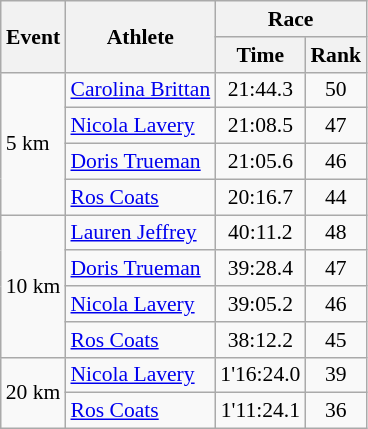<table class="wikitable" border="1" style="font-size:90%">
<tr>
<th rowspan=2>Event</th>
<th rowspan=2>Athlete</th>
<th colspan=2>Race</th>
</tr>
<tr>
<th>Time</th>
<th>Rank</th>
</tr>
<tr>
<td rowspan=4>5 km</td>
<td><a href='#'>Carolina Brittan</a></td>
<td align=center>21:44.3</td>
<td align=center>50</td>
</tr>
<tr>
<td><a href='#'>Nicola Lavery</a></td>
<td align=center>21:08.5</td>
<td align=center>47</td>
</tr>
<tr>
<td><a href='#'>Doris Trueman</a></td>
<td align=center>21:05.6</td>
<td align=center>46</td>
</tr>
<tr>
<td><a href='#'>Ros Coats</a></td>
<td align=center>20:16.7</td>
<td align=center>44</td>
</tr>
<tr>
<td rowspan=4>10 km</td>
<td><a href='#'>Lauren Jeffrey</a></td>
<td align=center>40:11.2</td>
<td align=center>48</td>
</tr>
<tr>
<td><a href='#'>Doris Trueman</a></td>
<td align=center>39:28.4</td>
<td align=center>47</td>
</tr>
<tr>
<td><a href='#'>Nicola Lavery</a></td>
<td align=center>39:05.2</td>
<td align=center>46</td>
</tr>
<tr>
<td><a href='#'>Ros Coats</a></td>
<td align=center>38:12.2</td>
<td align=center>45</td>
</tr>
<tr>
<td rowspan=2>20 km</td>
<td><a href='#'>Nicola Lavery</a></td>
<td align=center>1'16:24.0</td>
<td align=center>39</td>
</tr>
<tr>
<td><a href='#'>Ros Coats</a></td>
<td align=center>1'11:24.1</td>
<td align=center>36</td>
</tr>
</table>
